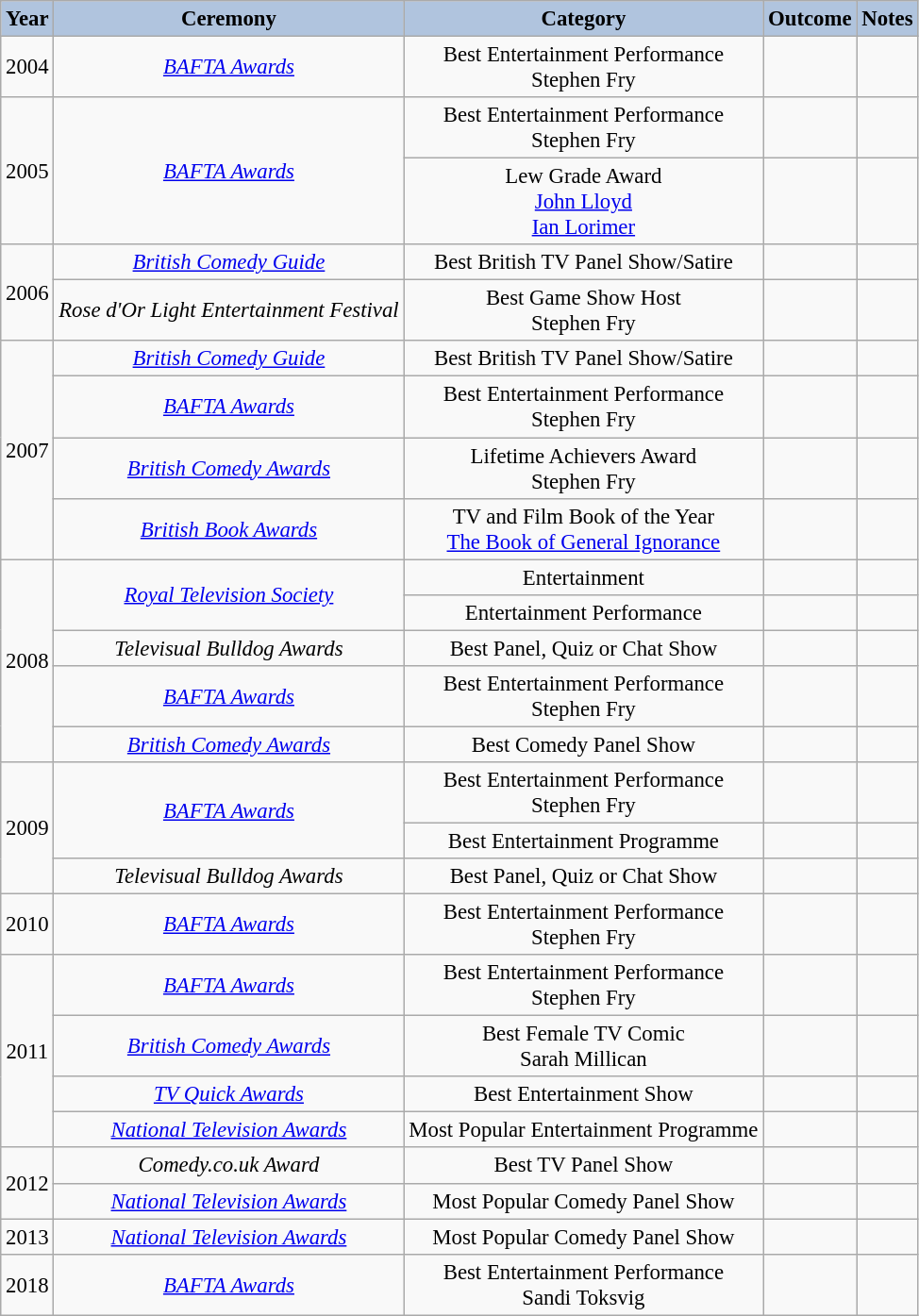<table class="wikitable" style="font-size:95%; text-align:center;">
<tr>
<th style="background:#B0C4DE;">Year</th>
<th style="background:#B0C4DE;">Ceremony</th>
<th style="background:#B0C4DE;">Category</th>
<th style="background:#B0C4DE;">Outcome</th>
<th style="background:#B0C4DE;">Notes</th>
</tr>
<tr>
<td>2004</td>
<td><em><a href='#'>BAFTA Awards</a></em></td>
<td>Best Entertainment Performance <br>Stephen Fry</td>
<td></td>
<td></td>
</tr>
<tr>
<td rowspan="2">2005</td>
<td rowspan="2"><em><a href='#'>BAFTA Awards</a></em></td>
<td>Best Entertainment Performance <br>Stephen Fry</td>
<td></td>
<td></td>
</tr>
<tr>
<td>Lew Grade Award <br><a href='#'>John Lloyd</a> <br> <a href='#'>Ian Lorimer</a></td>
<td></td>
<td></td>
</tr>
<tr>
<td rowspan="2">2006</td>
<td><em><a href='#'>British Comedy Guide</a></em></td>
<td>Best British TV Panel Show/Satire</td>
<td></td>
<td></td>
</tr>
<tr>
<td><em>Rose d'Or Light Entertainment Festival</em></td>
<td>Best Game Show Host <br>Stephen Fry</td>
<td></td>
<td></td>
</tr>
<tr>
<td rowspan="4">2007</td>
<td><em><a href='#'>British Comedy Guide</a></em></td>
<td>Best British TV Panel Show/Satire</td>
<td></td>
<td></td>
</tr>
<tr>
<td><em><a href='#'>BAFTA Awards</a></em></td>
<td>Best Entertainment Performance <br>Stephen Fry</td>
<td></td>
<td></td>
</tr>
<tr>
<td><em><a href='#'>British Comedy Awards</a></em></td>
<td>Lifetime Achievers Award <br>Stephen Fry</td>
<td></td>
<td></td>
</tr>
<tr>
<td><em><a href='#'>British Book Awards</a></em></td>
<td>TV and Film Book of the Year <br><a href='#'>The Book of General Ignorance</a></td>
<td></td>
<td></td>
</tr>
<tr>
<td rowspan="5">2008</td>
<td rowspan="2"><em><a href='#'>Royal Television Society</a></em></td>
<td>Entertainment</td>
<td></td>
<td></td>
</tr>
<tr>
<td>Entertainment Performance</td>
<td></td>
<td></td>
</tr>
<tr>
<td><em>Televisual Bulldog Awards</em></td>
<td>Best Panel, Quiz or Chat Show</td>
<td></td>
<td></td>
</tr>
<tr>
<td><em><a href='#'>BAFTA Awards</a></em></td>
<td>Best Entertainment Performance <br>Stephen Fry</td>
<td></td>
<td></td>
</tr>
<tr>
<td><em><a href='#'>British Comedy Awards</a></em></td>
<td>Best Comedy Panel Show</td>
<td></td>
<td></td>
</tr>
<tr>
<td rowspan="3">2009</td>
<td rowspan="2"><em><a href='#'>BAFTA Awards</a></em></td>
<td>Best Entertainment Performance <br>Stephen Fry</td>
<td></td>
<td></td>
</tr>
<tr>
<td>Best Entertainment Programme</td>
<td></td>
<td></td>
</tr>
<tr>
<td><em>Televisual Bulldog Awards</em></td>
<td>Best Panel, Quiz or Chat Show</td>
<td></td>
<td></td>
</tr>
<tr>
<td>2010</td>
<td><em><a href='#'>BAFTA Awards</a></em></td>
<td>Best Entertainment Performance <br>Stephen Fry</td>
<td></td>
<td></td>
</tr>
<tr>
<td rowspan="4">2011</td>
<td><em><a href='#'>BAFTA Awards</a></em></td>
<td>Best Entertainment Performance <br>Stephen Fry</td>
<td></td>
<td></td>
</tr>
<tr>
<td><em><a href='#'>British Comedy Awards</a></em></td>
<td>Best Female TV Comic <br>Sarah Millican</td>
<td></td>
<td></td>
</tr>
<tr>
<td><em><a href='#'>TV Quick Awards</a></em></td>
<td>Best Entertainment Show</td>
<td></td>
<td></td>
</tr>
<tr>
<td><em><a href='#'>National Television Awards</a></em></td>
<td>Most Popular Entertainment Programme</td>
<td></td>
<td></td>
</tr>
<tr>
<td rowspan="2">2012</td>
<td><em>Comedy.co.uk Award</em></td>
<td>Best TV Panel Show</td>
<td></td>
<td></td>
</tr>
<tr>
<td><em><a href='#'>National Television Awards</a></em></td>
<td>Most Popular Comedy Panel Show</td>
<td></td>
<td></td>
</tr>
<tr>
<td>2013</td>
<td><em><a href='#'>National Television Awards</a></em></td>
<td>Most Popular Comedy Panel Show</td>
<td></td>
<td></td>
</tr>
<tr>
<td>2018</td>
<td><em><a href='#'>BAFTA Awards</a></em></td>
<td>Best Entertainment Performance<br>Sandi Toksvig</td>
<td></td>
<td></td>
</tr>
</table>
